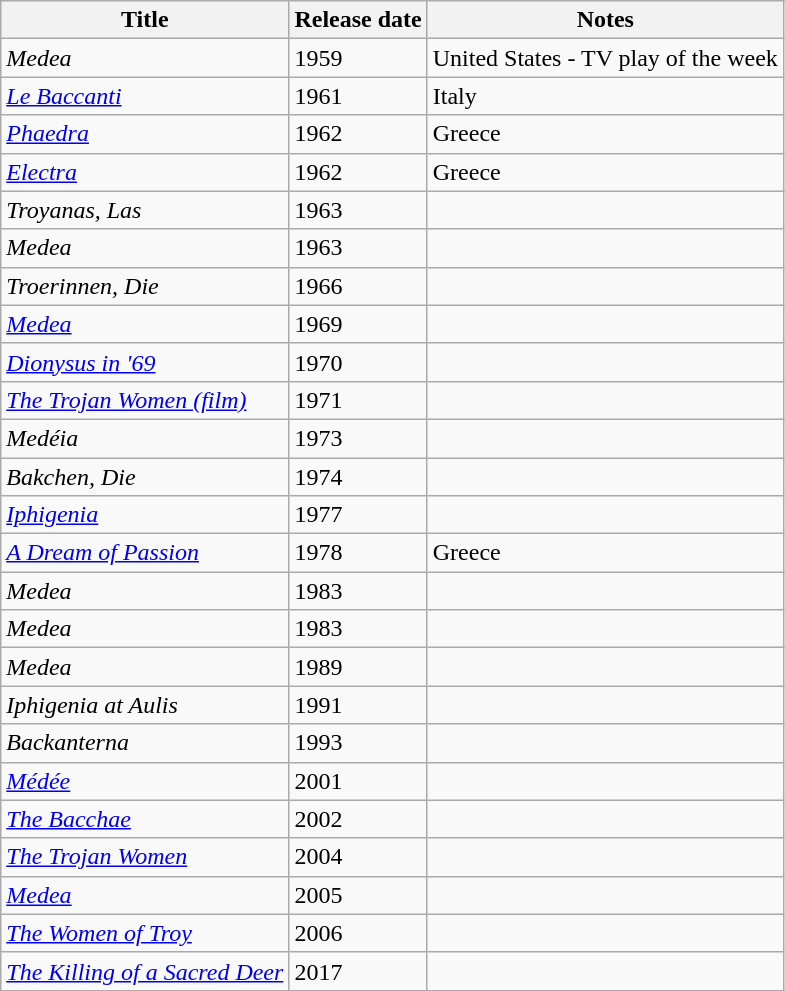<table class="wikitable sortable">
<tr>
<th scope="col">Title</th>
<th scope="col">Release date</th>
<th scope="col" class="unsortable">Notes</th>
</tr>
<tr>
<td><em>Medea</em></td>
<td>1959</td>
<td>United States - TV play of the week</td>
</tr>
<tr>
<td><em><a href='#'>Le Baccanti</a></em></td>
<td>1961</td>
<td>Italy</td>
</tr>
<tr>
<td><em><a href='#'>Phaedra</a></em></td>
<td>1962</td>
<td>Greece</td>
</tr>
<tr>
<td><em><a href='#'>Electra</a></em></td>
<td>1962</td>
<td>Greece</td>
</tr>
<tr>
<td><em>Troyanas, Las</em></td>
<td>1963</td>
<td></td>
</tr>
<tr>
<td><em>Medea</em></td>
<td>1963</td>
<td></td>
</tr>
<tr>
<td><em>Troerinnen, Die</em></td>
<td>1966</td>
<td></td>
</tr>
<tr>
<td><em><a href='#'>Medea</a></em></td>
<td>1969</td>
<td></td>
</tr>
<tr>
<td><em><a href='#'>Dionysus in '69</a></em></td>
<td>1970</td>
<td></td>
</tr>
<tr>
<td><em><a href='#'>The Trojan Women (film)</a></em></td>
<td>1971</td>
<td></td>
</tr>
<tr>
<td><em>Medéia</em></td>
<td>1973</td>
<td></td>
</tr>
<tr>
<td><em>Bakchen, Die</em></td>
<td>1974</td>
<td></td>
</tr>
<tr>
<td><em><a href='#'>Iphigenia</a></em></td>
<td>1977</td>
<td></td>
</tr>
<tr>
<td><em><a href='#'>A Dream of Passion</a></em></td>
<td>1978</td>
<td>Greece</td>
</tr>
<tr>
<td><em>Medea</em></td>
<td>1983</td>
<td></td>
</tr>
<tr>
<td><em>Medea</em></td>
<td>1983</td>
<td></td>
</tr>
<tr>
<td><em>Medea</em></td>
<td>1989</td>
<td></td>
</tr>
<tr>
<td><em>Iphigenia at Aulis</em></td>
<td>1991</td>
<td></td>
</tr>
<tr>
<td><em>Backanterna</em></td>
<td>1993</td>
<td></td>
</tr>
<tr>
<td><em><a href='#'>Médée</a></em></td>
<td>2001</td>
<td></td>
</tr>
<tr>
<td><em><a href='#'>The Bacchae</a></em></td>
<td>2002</td>
<td></td>
</tr>
<tr>
<td><em><a href='#'>The Trojan Women</a></em></td>
<td>2004</td>
<td></td>
</tr>
<tr>
<td><em><a href='#'>Medea</a></em></td>
<td>2005</td>
<td></td>
</tr>
<tr>
<td><em><a href='#'>The Women of Troy</a></em></td>
<td>2006</td>
<td></td>
</tr>
<tr>
<td><em><a href='#'>The Killing of a Sacred Deer</a></em></td>
<td>2017</td>
<td></td>
</tr>
<tr>
</tr>
</table>
